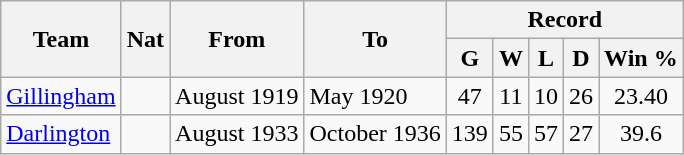<table class="wikitable" style="text-align: center">
<tr>
<th rowspan="2">Team</th>
<th rowspan="2">Nat</th>
<th rowspan="2">From</th>
<th rowspan="2">To</th>
<th colspan="5">Record</th>
</tr>
<tr>
<th>G</th>
<th>W</th>
<th>L</th>
<th>D</th>
<th>Win %</th>
</tr>
<tr>
<td align=left><a href='#'>Gillingham</a></td>
<td></td>
<td align=left>August 1919</td>
<td align=left>May 1920</td>
<td>47</td>
<td>11</td>
<td>10</td>
<td>26</td>
<td>23.40</td>
</tr>
<tr>
<td align=left><a href='#'>Darlington</a></td>
<td></td>
<td align=left>August 1933</td>
<td align=left>October 1936</td>
<td>139</td>
<td>55</td>
<td>57</td>
<td>27</td>
<td>39.6</td>
</tr>
</table>
